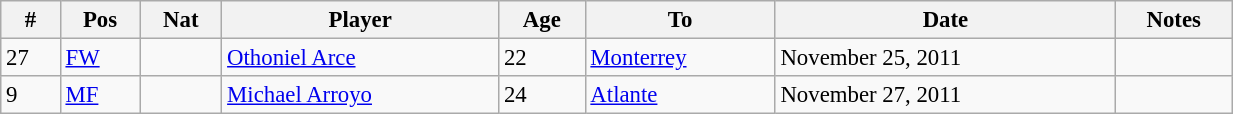<table class="wikitable" style="width:65%; text-align:center; font-size:95%; text-align:left;">
<tr>
<th><strong>#</strong></th>
<th><strong>Pos</strong></th>
<th><strong>Nat</strong></th>
<th><strong>Player</strong></th>
<th><strong>Age</strong></th>
<th><strong>To</strong></th>
<th><strong>Date</strong></th>
<th><strong>Notes</strong></th>
</tr>
<tr>
<td>27</td>
<td><a href='#'>FW</a></td>
<td></td>
<td><a href='#'>Othoniel Arce</a></td>
<td>22</td>
<td><a href='#'>Monterrey</a></td>
<td>November 25, 2011</td>
<td></td>
</tr>
<tr>
<td>9</td>
<td><a href='#'>MF</a></td>
<td></td>
<td><a href='#'>Michael Arroyo</a></td>
<td>24</td>
<td><a href='#'>Atlante</a></td>
<td>November 27, 2011</td>
<td></td>
</tr>
</table>
